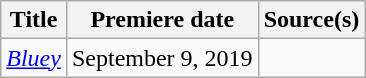<table class="wikitable sortable">
<tr>
<th>Title</th>
<th>Premiere date</th>
<th>Source(s)</th>
</tr>
<tr>
<td><em><a href='#'>Bluey</a></em></td>
<td>September 9, 2019</td>
<td></td>
</tr>
</table>
